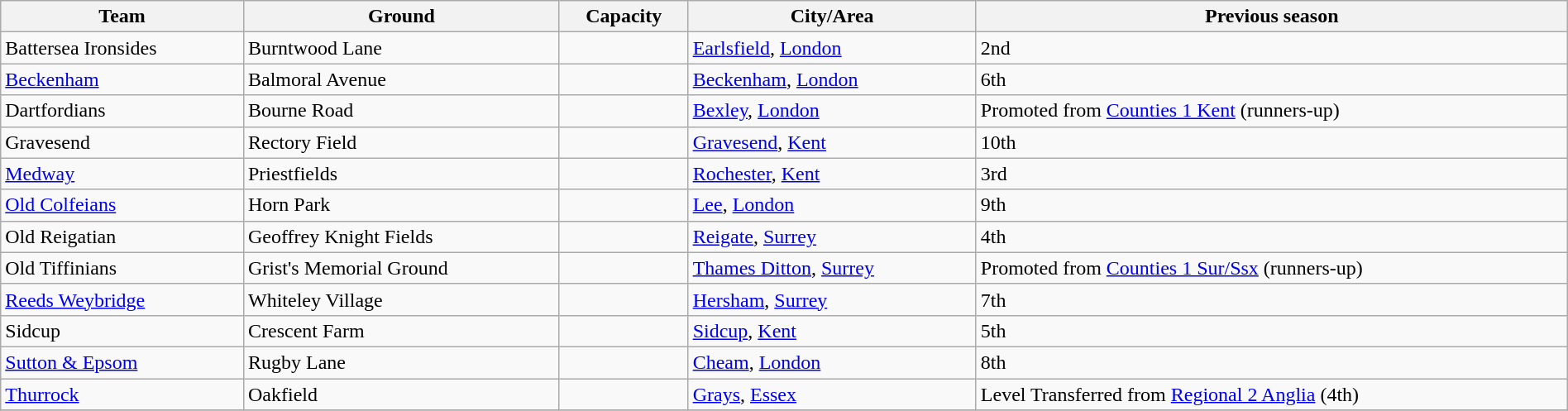<table class="wikitable sortable" width=100%>
<tr>
<th>Team</th>
<th>Ground</th>
<th>Capacity</th>
<th>City/Area</th>
<th>Previous season</th>
</tr>
<tr>
<td>Battersea Ironsides</td>
<td>Burntwood Lane</td>
<td></td>
<td><a href='#'>Earlsfield</a>, <a href='#'>London</a></td>
<td>2nd</td>
</tr>
<tr>
<td><a href='#'>Beckenham</a></td>
<td>Balmoral Avenue</td>
<td></td>
<td><a href='#'>Beckenham</a>, <a href='#'>London</a></td>
<td>6th</td>
</tr>
<tr>
<td>Dartfordians</td>
<td>Bourne Road</td>
<td></td>
<td><a href='#'>Bexley</a>, <a href='#'>London</a></td>
<td>Promoted from <a href='#'>Counties 1 Kent</a> (runners-up)</td>
</tr>
<tr>
<td>Gravesend</td>
<td>Rectory Field</td>
<td></td>
<td><a href='#'>Gravesend</a>, <a href='#'>Kent</a></td>
<td>10th</td>
</tr>
<tr>
<td><a href='#'>Medway</a></td>
<td>Priestfields</td>
<td></td>
<td><a href='#'>Rochester</a>, <a href='#'>Kent</a></td>
<td>3rd</td>
</tr>
<tr>
<td><a href='#'>Old Colfeians</a></td>
<td>Horn Park</td>
<td></td>
<td><a href='#'>Lee</a>, <a href='#'>London</a></td>
<td>9th</td>
</tr>
<tr>
<td>Old Reigatian</td>
<td>Geoffrey Knight Fields</td>
<td></td>
<td><a href='#'>Reigate</a>, <a href='#'>Surrey</a></td>
<td>4th</td>
</tr>
<tr>
<td>Old Tiffinians</td>
<td>Grist's Memorial Ground</td>
<td></td>
<td><a href='#'>Thames Ditton</a>, <a href='#'>Surrey</a></td>
<td>Promoted from <a href='#'>Counties 1 Sur/Ssx</a> (runners-up)</td>
</tr>
<tr>
<td><a href='#'>Reeds Weybridge</a></td>
<td>Whiteley Village</td>
<td></td>
<td><a href='#'>Hersham</a>, <a href='#'>Surrey</a></td>
<td>7th</td>
</tr>
<tr>
<td>Sidcup</td>
<td>Crescent Farm</td>
<td></td>
<td><a href='#'>Sidcup</a>, <a href='#'>Kent</a></td>
<td>5th</td>
</tr>
<tr>
<td><a href='#'>Sutton & Epsom</a></td>
<td>Rugby Lane</td>
<td></td>
<td><a href='#'>Cheam</a>, <a href='#'>London</a></td>
<td>8th</td>
</tr>
<tr>
<td><a href='#'>Thurrock</a></td>
<td>Oakfield</td>
<td></td>
<td><a href='#'>Grays</a>, <a href='#'>Essex</a></td>
<td>Level Transferred from <a href='#'>Regional 2 Anglia</a> (4th)</td>
</tr>
<tr>
</tr>
</table>
